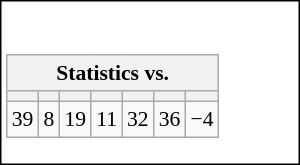<table style="float: right; margin-left: 1em; margin-bottom: 0.5em; width: 200px; border: solid 1px">
<tr>
<td><br><table class="wikitable" style="text-align: center;font-size:90%;">
<tr>
<th colspan="7">Statistics vs. </th>
</tr>
<tr>
<th></th>
<th></th>
<th></th>
<th></th>
<th></th>
<th></th>
<th></th>
</tr>
<tr>
<td>39</td>
<td>8</td>
<td>19</td>
<td>11</td>
<td>32</td>
<td>36</td>
<td>−4</td>
</tr>
</table>
</td>
</tr>
</table>
